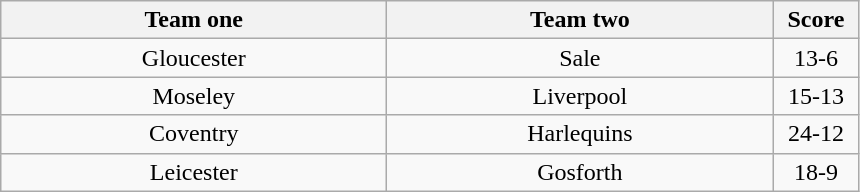<table class="wikitable" style="text-align: center">
<tr>
<th width=250>Team one</th>
<th width=250>Team two</th>
<th width=50>Score</th>
</tr>
<tr>
<td>Gloucester</td>
<td>Sale</td>
<td>13-6</td>
</tr>
<tr>
<td>Moseley</td>
<td>Liverpool</td>
<td>15-13</td>
</tr>
<tr>
<td>Coventry</td>
<td>Harlequins</td>
<td>24-12</td>
</tr>
<tr>
<td>Leicester</td>
<td>Gosforth</td>
<td>18-9</td>
</tr>
</table>
